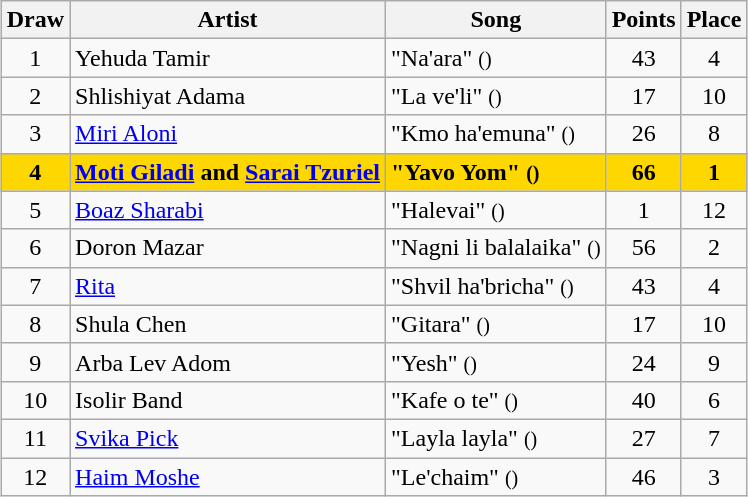<table class="sortable wikitable" style="margin: 1em auto 1em auto; text-align:center">
<tr>
<th>Draw</th>
<th>Artist</th>
<th>Song</th>
<th>Points</th>
<th>Place</th>
</tr>
<tr>
<td>1</td>
<td align="left">Yehuda Tamir</td>
<td align="left">"Na'ara" <small>()</small></td>
<td>43</td>
<td>4</td>
</tr>
<tr>
<td>2</td>
<td align="left">Shlishiyat Adama</td>
<td align="left">"La ve'li" <small>()</small></td>
<td>17</td>
<td>10</td>
</tr>
<tr>
<td>3</td>
<td align="left"><a href='#'>Miri Aloni</a></td>
<td align="left">"Kmo ha'emuna" <small>()</small></td>
<td>26</td>
<td>8</td>
</tr>
<tr style="font-weight:bold; background:gold;">
<td>4</td>
<td align="left"><a href='#'>Moti Giladi</a> and <a href='#'>Sarai Tzuriel</a></td>
<td align="left">"Yavo Yom" <small>()</small></td>
<td>66</td>
<td>1</td>
</tr>
<tr>
<td>5</td>
<td align="left"><a href='#'>Boaz Sharabi</a></td>
<td align="left">"Halevai" <small>()</small></td>
<td>1</td>
<td>12</td>
</tr>
<tr>
<td>6</td>
<td align="left">Doron Mazar</td>
<td align="left">"Nagni li balalaika" <small>()</small></td>
<td>56</td>
<td>2</td>
</tr>
<tr>
<td>7</td>
<td align="left"><a href='#'>Rita</a></td>
<td align="left">"Shvil ha'bricha" <small>()</small></td>
<td>43</td>
<td>4</td>
</tr>
<tr>
<td>8</td>
<td align="left">Shula Chen</td>
<td align="left">"Gitara" <small>()</small></td>
<td>17</td>
<td>10</td>
</tr>
<tr>
<td>9</td>
<td align="left">Arba Lev Adom</td>
<td align="left">"Yesh" <small>()</small></td>
<td>24</td>
<td>9</td>
</tr>
<tr>
<td>10</td>
<td align="left">Isolir Band</td>
<td align="left">"Kafe o te" <small>()</small></td>
<td>40</td>
<td>6</td>
</tr>
<tr>
<td>11</td>
<td align="left"><a href='#'>Svika Pick</a></td>
<td align="left">"Layla layla" <small>()</small></td>
<td>27</td>
<td>7</td>
</tr>
<tr>
<td>12</td>
<td align="left"><a href='#'>Haim Moshe</a></td>
<td align="left">"Le'chaim" <small>()</small></td>
<td>46</td>
<td>3</td>
</tr>
</table>
